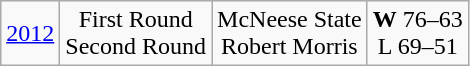<table class="wikitable">
<tr align="center">
<td><a href='#'>2012</a></td>
<td>First Round<br>Second Round</td>
<td>McNeese State<br>Robert Morris</td>
<td><strong>W</strong> 76–63<br>L 69–51</td>
</tr>
</table>
